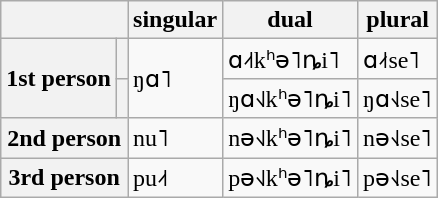<table class="wikitable">
<tr>
<th colspan=2></th>
<th>singular</th>
<th>dual</th>
<th>plural</th>
</tr>
<tr>
<th rowspan=2>1st person</th>
<th></th>
<td rowspan="2">ŋɑ˥</td>
<td>ɑ˨˦kʰə˥ȵi˥</td>
<td>ɑ˨˦se˥</td>
</tr>
<tr>
<th></th>
<td>ŋɑ˧˩kʰə˥ȵi˥</td>
<td>ŋɑ˧˩se˥</td>
</tr>
<tr>
<th colspan=2>2nd person</th>
<td>nu˥</td>
<td>nə˧˩kʰə˥ȵi˥</td>
<td>nə˧˩se˥</td>
</tr>
<tr>
<th colspan=2>3rd person</th>
<td>pu˨˦</td>
<td>pə˧˩kʰə˥ȵi˥</td>
<td>pə˧˩se˥</td>
</tr>
</table>
